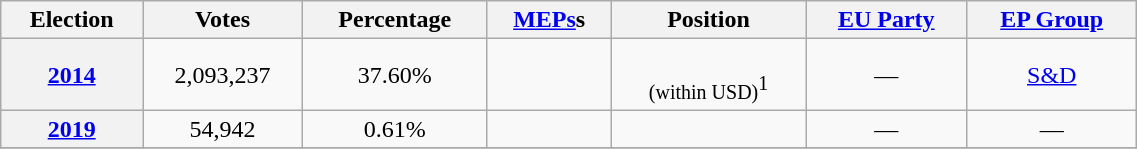<table class=wikitable style="text-align: right;" width=60%>
<tr>
<th>Election</th>
<th>Votes</th>
<th>Percentage</th>
<th><a href='#'>MEPs</a>s</th>
<th>Position</th>
<th><a href='#'>EU Party</a></th>
<th><a href='#'>EP Group</a></th>
</tr>
<tr style="text-align:center;">
<th><a href='#'>2014</a></th>
<td>2,093,237</td>
<td>37.60%</td>
<td></td>
<td><br><small>(within USD)</small><sup>1</sup></td>
<td>—</td>
<td><a href='#'>S&D</a></td>
</tr>
<tr style="text-align:center;">
<th><a href='#'>2019</a></th>
<td>54,942</td>
<td>0.61%</td>
<td></td>
<td></td>
<td>—</td>
<td>—</td>
</tr>
<tr>
</tr>
</table>
